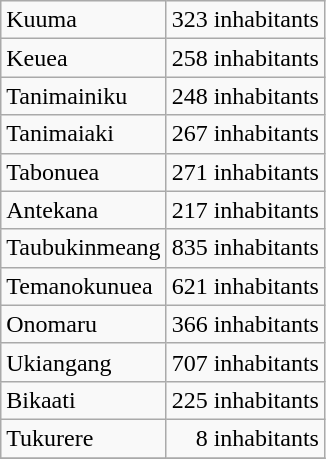<table class="wikitable">
<tr>
<td>Kuuma</td>
<td align=right>323 inhabitants</td>
</tr>
<tr>
<td>Keuea</td>
<td align=right>258 inhabitants</td>
</tr>
<tr>
<td>Tanimainiku</td>
<td align=right>248 inhabitants</td>
</tr>
<tr>
<td>Tanimaiaki</td>
<td align=right>267 inhabitants</td>
</tr>
<tr>
<td>Tabonuea</td>
<td align=right>271 inhabitants</td>
</tr>
<tr>
<td>Antekana</td>
<td align=right>217 inhabitants</td>
</tr>
<tr>
<td>Taubukinmeang</td>
<td align=right>835 inhabitants</td>
</tr>
<tr>
<td>Temanokunuea</td>
<td align=right>621 inhabitants</td>
</tr>
<tr>
<td>Onomaru</td>
<td align=right>366 inhabitants</td>
</tr>
<tr>
<td>Ukiangang</td>
<td align=right>707 inhabitants</td>
</tr>
<tr>
<td>Bikaati</td>
<td align=right>225 inhabitants</td>
</tr>
<tr>
<td>Tukurere</td>
<td align=right>8 inhabitants</td>
</tr>
<tr>
</tr>
</table>
